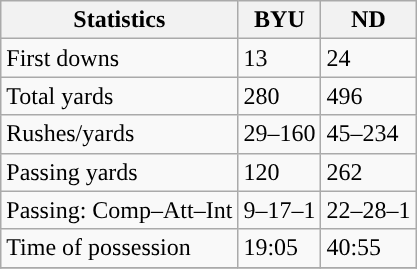<table class="wikitable" style="float: left;">
<tr>
<th>Statistics</th>
<th>BYU</th>
<th>ND</th>
</tr>
<tr>
<td>First downs</td>
<td>13</td>
<td>24</td>
</tr>
<tr>
<td>Total yards</td>
<td>280</td>
<td>496</td>
</tr>
<tr>
<td>Rushes/yards</td>
<td>29–160</td>
<td>45–234</td>
</tr>
<tr>
<td>Passing yards</td>
<td>120</td>
<td>262</td>
</tr>
<tr>
<td>Passing: Comp–Att–Int</td>
<td>9–17–1</td>
<td>22–28–1</td>
</tr>
<tr>
<td>Time of possession</td>
<td>19:05</td>
<td>40:55</td>
</tr>
<tr>
</tr>
</table>
